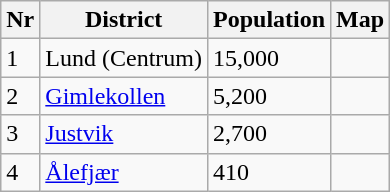<table class="wikitable sortable">
<tr>
<th>Nr</th>
<th>District</th>
<th>Population</th>
<th>Map</th>
</tr>
<tr>
<td>1</td>
<td>Lund (Centrum)</td>
<td>15,000</td>
<td></td>
</tr>
<tr>
<td>2</td>
<td><a href='#'>Gimlekollen</a></td>
<td>5,200</td>
<td></td>
</tr>
<tr>
<td>3</td>
<td><a href='#'>Justvik</a></td>
<td>2,700</td>
<td></td>
</tr>
<tr>
<td>4</td>
<td><a href='#'>Ålefjær</a></td>
<td>410</td>
<td></td>
</tr>
</table>
